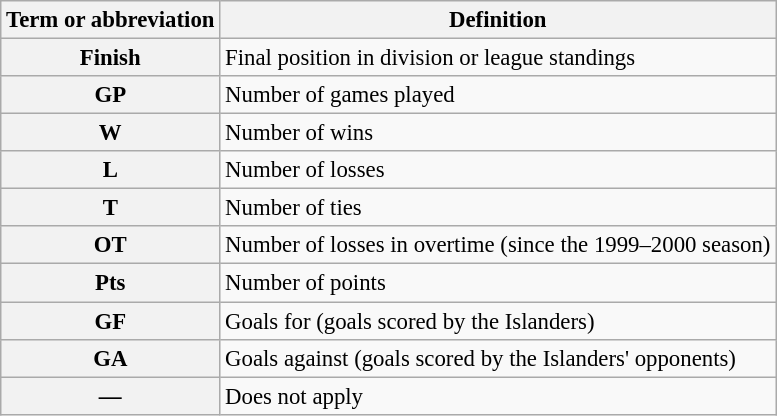<table class="wikitable" style="font-size:95%">
<tr>
<th scope="col">Term or abbreviation</th>
<th scope="col">Definition</th>
</tr>
<tr>
<th scope="row">Finish</th>
<td>Final position in division or league standings</td>
</tr>
<tr>
<th scope="row">GP</th>
<td>Number of games played</td>
</tr>
<tr>
<th scope="row">W</th>
<td>Number of wins</td>
</tr>
<tr>
<th scope="row">L</th>
<td>Number of losses</td>
</tr>
<tr>
<th scope="row">T</th>
<td>Number of ties</td>
</tr>
<tr>
<th scope="row">OT</th>
<td>Number of losses in overtime (since the 1999–2000 season)</td>
</tr>
<tr>
<th scope="row">Pts</th>
<td>Number of points</td>
</tr>
<tr>
<th scope="row">GF</th>
<td>Goals for (goals scored by the Islanders)</td>
</tr>
<tr>
<th scope="row">GA</th>
<td>Goals against (goals scored by the Islanders' opponents)</td>
</tr>
<tr>
<th scope="row">—</th>
<td>Does not apply</td>
</tr>
</table>
